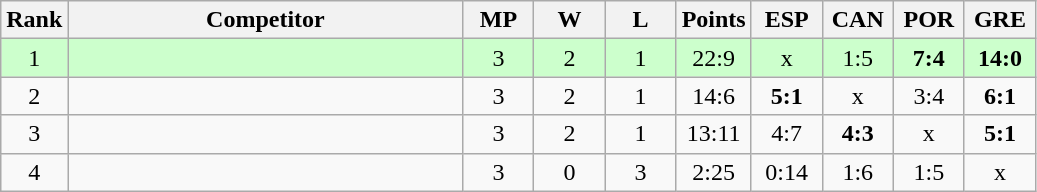<table class="wikitable" style="text-align:center">
<tr>
<th>Rank</th>
<th style="width:16em">Competitor</th>
<th style="width:2.5em">MP</th>
<th style="width:2.5em">W</th>
<th style="width:2.5em">L</th>
<th>Points</th>
<th style="width:2.5em">ESP</th>
<th style="width:2.5em">CAN</th>
<th style="width:2.5em">POR</th>
<th style="width:2.5em">GRE</th>
</tr>
<tr style="background:#cfc;">
<td>1</td>
<td style="text-align:left"></td>
<td>3</td>
<td>2</td>
<td>1</td>
<td>22:9</td>
<td>x</td>
<td>1:5</td>
<td><strong>7:4</strong></td>
<td><strong>14:0</strong></td>
</tr>
<tr>
<td>2</td>
<td style="text-align:left"></td>
<td>3</td>
<td>2</td>
<td>1</td>
<td>14:6</td>
<td><strong>5:1</strong></td>
<td>x</td>
<td>3:4</td>
<td><strong>6:1</strong></td>
</tr>
<tr>
<td>3</td>
<td style="text-align:left"></td>
<td>3</td>
<td>2</td>
<td>1</td>
<td>13:11</td>
<td>4:7</td>
<td><strong>4:3</strong></td>
<td>x</td>
<td><strong>5:1</strong></td>
</tr>
<tr>
<td>4</td>
<td style="text-align:left"></td>
<td>3</td>
<td>0</td>
<td>3</td>
<td>2:25</td>
<td>0:14</td>
<td>1:6</td>
<td>1:5</td>
<td>x</td>
</tr>
</table>
